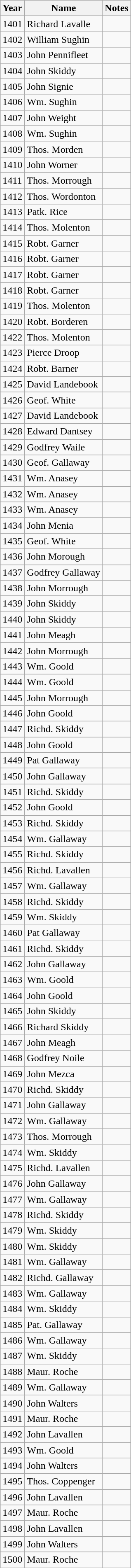<table class="wikitable">
<tr>
<th>Year</th>
<th>Name</th>
<th>Notes</th>
</tr>
<tr>
<td>1401</td>
<td>Richard Lavalle</td>
<td></td>
</tr>
<tr>
<td>1402</td>
<td>William Sughin</td>
<td></td>
</tr>
<tr>
<td>1403</td>
<td>John Pennifleet</td>
<td></td>
</tr>
<tr>
<td>1404</td>
<td>John Skiddy</td>
<td></td>
</tr>
<tr>
<td>1405</td>
<td>John Signie</td>
<td></td>
</tr>
<tr>
<td>1406</td>
<td>Wm. Sughin</td>
<td></td>
</tr>
<tr>
<td>1407</td>
<td>John Weight</td>
<td></td>
</tr>
<tr>
<td>1408</td>
<td>Wm. Sughin</td>
<td></td>
</tr>
<tr>
<td>1409</td>
<td>Thos. Morden</td>
<td></td>
</tr>
<tr>
<td>1410</td>
<td>John Worner</td>
<td></td>
</tr>
<tr>
<td>1411</td>
<td>Thos. Morrough</td>
<td></td>
</tr>
<tr>
<td>1412</td>
<td>Thos. Wordonton</td>
<td></td>
</tr>
<tr>
<td>1413</td>
<td>Patk. Rice</td>
<td></td>
</tr>
<tr>
<td>1414</td>
<td>Thos. Molenton</td>
<td></td>
</tr>
<tr>
<td>1415</td>
<td>Robt. Garner</td>
<td></td>
</tr>
<tr>
<td>1416</td>
<td>Robt. Garner</td>
<td></td>
</tr>
<tr>
<td>1417</td>
<td>Robt. Garner</td>
<td></td>
</tr>
<tr>
<td>1418</td>
<td>Robt. Garner</td>
<td></td>
</tr>
<tr>
<td>1419</td>
<td>Thos. Molenton</td>
<td></td>
</tr>
<tr>
<td>1420</td>
<td>Robt. Borderen</td>
<td></td>
</tr>
<tr>
<td>1422</td>
<td>Thos. Molenton</td>
<td></td>
</tr>
<tr>
<td>1423</td>
<td>Pierce Droop</td>
<td></td>
</tr>
<tr>
<td>1424</td>
<td>Robt. Barner</td>
<td></td>
</tr>
<tr>
<td>1425</td>
<td>David Landebook</td>
<td></td>
</tr>
<tr>
<td>1426</td>
<td>Geof. White</td>
<td></td>
</tr>
<tr>
<td>1427</td>
<td>David Landebook</td>
<td></td>
</tr>
<tr>
<td>1428</td>
<td>Edward Dantsey</td>
<td></td>
</tr>
<tr>
<td>1429</td>
<td>Godfrey Waile</td>
<td></td>
</tr>
<tr>
<td>1430</td>
<td>Geof. Gallaway</td>
<td></td>
</tr>
<tr>
<td>1431</td>
<td>Wm. Anasey</td>
<td></td>
</tr>
<tr>
<td>1432</td>
<td>Wm. Anasey</td>
<td></td>
</tr>
<tr>
<td>1433</td>
<td>Wm. Anasey</td>
<td></td>
</tr>
<tr>
<td>1434</td>
<td>John Menia</td>
<td></td>
</tr>
<tr>
<td>1435</td>
<td>Geof. White</td>
<td></td>
</tr>
<tr>
<td>1436</td>
<td>John Morough</td>
<td></td>
</tr>
<tr>
<td>1437</td>
<td>Godfrey Gallaway</td>
<td></td>
</tr>
<tr>
<td>1438</td>
<td>John Morrough</td>
<td></td>
</tr>
<tr>
<td>1439</td>
<td>John Skiddy</td>
<td></td>
</tr>
<tr>
<td>1440</td>
<td>John Skiddy</td>
<td></td>
</tr>
<tr>
<td>1441</td>
<td>John Meagh</td>
<td></td>
</tr>
<tr>
<td>1442</td>
<td>John Morrough</td>
<td></td>
</tr>
<tr>
<td>1443</td>
<td>Wm. Goold</td>
<td></td>
</tr>
<tr>
<td>1444</td>
<td>Wm. Goold</td>
<td></td>
</tr>
<tr>
<td>1445</td>
<td>John Morrough</td>
<td></td>
</tr>
<tr>
<td>1446</td>
<td>John Goold</td>
<td></td>
</tr>
<tr>
<td>1447</td>
<td>Richd. Skiddy</td>
<td></td>
</tr>
<tr>
<td>1448</td>
<td>John Goold</td>
<td></td>
</tr>
<tr>
<td>1449</td>
<td>Pat Gallaway</td>
<td></td>
</tr>
<tr>
<td>1450</td>
<td>John Gallaway</td>
<td></td>
</tr>
<tr>
<td>1451</td>
<td>Richd. Skiddy</td>
<td></td>
</tr>
<tr>
<td>1452</td>
<td>John Goold</td>
<td></td>
</tr>
<tr>
<td>1453</td>
<td>Richd. Skiddy</td>
<td></td>
</tr>
<tr>
<td>1454</td>
<td>Wm. Gallaway</td>
<td></td>
</tr>
<tr>
<td>1455</td>
<td>Richd. Skiddy</td>
<td></td>
</tr>
<tr>
<td>1456</td>
<td>Richd. Lavallen</td>
<td></td>
</tr>
<tr>
<td>1457</td>
<td>Wm. Gallaway</td>
<td></td>
</tr>
<tr>
<td>1458</td>
<td>Richd. Skiddy</td>
<td></td>
</tr>
<tr>
<td>1459</td>
<td>Wm. Skiddy</td>
<td></td>
</tr>
<tr>
<td>1460</td>
<td>Pat Gallaway</td>
<td></td>
</tr>
<tr>
<td>1461</td>
<td>Richd. Skiddy</td>
<td></td>
</tr>
<tr>
<td>1462</td>
<td>John Gallaway</td>
<td></td>
</tr>
<tr>
<td>1463</td>
<td>Wm. Goold</td>
<td></td>
</tr>
<tr>
<td>1464</td>
<td>John Goold</td>
<td></td>
</tr>
<tr>
<td>1465</td>
<td>John Skiddy</td>
<td></td>
</tr>
<tr>
<td>1466</td>
<td>Richard Skiddy</td>
<td></td>
</tr>
<tr>
<td>1467</td>
<td>John Meagh</td>
<td></td>
</tr>
<tr>
<td>1468</td>
<td>Godfrey Noile</td>
<td></td>
</tr>
<tr>
<td>1469</td>
<td>John Mezca</td>
<td></td>
</tr>
<tr>
<td>1470</td>
<td>Richd. Skiddy</td>
<td></td>
</tr>
<tr>
<td>1471</td>
<td>John Gallaway</td>
<td></td>
</tr>
<tr>
<td>1472</td>
<td>Wm. Gallaway</td>
<td></td>
</tr>
<tr>
<td>1473</td>
<td>Thos. Morrough</td>
<td></td>
</tr>
<tr>
<td>1474</td>
<td>Wm. Skiddy</td>
<td></td>
</tr>
<tr>
<td>1475</td>
<td>Richd. Lavallen</td>
<td></td>
</tr>
<tr>
<td>1476</td>
<td>John Gallaway</td>
<td></td>
</tr>
<tr>
<td>1477</td>
<td>Wm. Gallaway</td>
<td></td>
</tr>
<tr>
<td>1478</td>
<td>Richd. Skiddy</td>
<td></td>
</tr>
<tr>
<td>1479</td>
<td>Wm. Skiddy</td>
<td></td>
</tr>
<tr>
<td>1480</td>
<td>Wm. Skiddy</td>
<td></td>
</tr>
<tr>
<td>1481</td>
<td>Wm. Gallaway</td>
<td></td>
</tr>
<tr>
<td>1482</td>
<td>Richd. Gallaway</td>
<td></td>
</tr>
<tr>
<td>1483</td>
<td>Wm. Gallaway</td>
<td></td>
</tr>
<tr>
<td>1484</td>
<td>Wm. Skiddy</td>
<td></td>
</tr>
<tr>
<td>1485</td>
<td>Pat. Gallaway</td>
<td></td>
</tr>
<tr>
<td>1486</td>
<td>Wm. Gallaway</td>
<td></td>
</tr>
<tr>
<td>1487</td>
<td>Wm. Skiddy</td>
<td></td>
</tr>
<tr>
<td>1488</td>
<td>Maur. Roche</td>
<td></td>
</tr>
<tr>
<td>1489</td>
<td>Wm. Gallaway</td>
<td></td>
</tr>
<tr>
<td>1490</td>
<td>John Walters</td>
<td></td>
</tr>
<tr>
<td>1491</td>
<td>Maur. Roche</td>
<td></td>
</tr>
<tr>
<td>1492</td>
<td>John Lavallen</td>
<td></td>
</tr>
<tr>
<td>1493</td>
<td>Wm. Goold</td>
<td></td>
</tr>
<tr>
<td>1494</td>
<td>John Walters</td>
<td></td>
</tr>
<tr>
<td>1495</td>
<td>Thos. Coppenger</td>
<td></td>
</tr>
<tr>
<td>1496</td>
<td>John Lavallen</td>
<td></td>
</tr>
<tr>
<td>1497</td>
<td>Maur. Roche</td>
<td></td>
</tr>
<tr>
<td>1498</td>
<td>John Lavallen</td>
<td></td>
</tr>
<tr>
<td>1499</td>
<td>John Walters</td>
<td></td>
</tr>
<tr>
<td>1500</td>
<td>Maur. Roche</td>
<td></td>
</tr>
</table>
